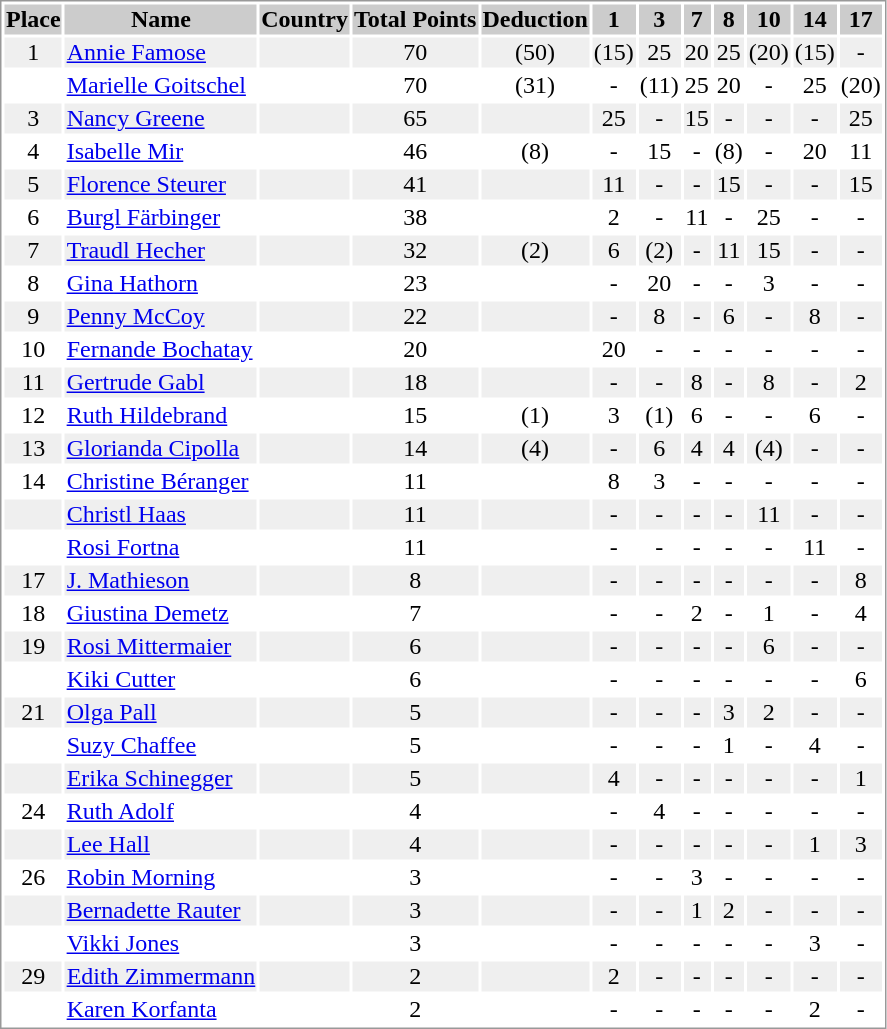<table border="0" style="border: 1px solid #999; background-color:#FFFFFF; text-align:center">
<tr align="center" bgcolor="#CCCCCC">
<th>Place</th>
<th>Name</th>
<th>Country</th>
<th>Total Points</th>
<th>Deduction</th>
<th>1</th>
<th>3</th>
<th>7</th>
<th>8</th>
<th>10</th>
<th>14</th>
<th>17</th>
</tr>
<tr bgcolor="#EFEFEF">
<td>1</td>
<td align="left"><a href='#'>Annie Famose</a></td>
<td align="left"></td>
<td>70</td>
<td>(50)</td>
<td>(15)</td>
<td>25</td>
<td>20</td>
<td>25</td>
<td>(20)</td>
<td>(15)</td>
<td>-</td>
</tr>
<tr>
<td></td>
<td align="left"><a href='#'>Marielle Goitschel</a></td>
<td align="left"></td>
<td>70</td>
<td>(31)</td>
<td>-</td>
<td>(11)</td>
<td>25</td>
<td>20</td>
<td>-</td>
<td>25</td>
<td>(20)</td>
</tr>
<tr bgcolor="#EFEFEF">
<td>3</td>
<td align="left"><a href='#'>Nancy Greene</a></td>
<td align="left"></td>
<td>65</td>
<td></td>
<td>25</td>
<td>-</td>
<td>15</td>
<td>-</td>
<td>-</td>
<td>-</td>
<td>25</td>
</tr>
<tr>
<td>4</td>
<td align="left"><a href='#'>Isabelle Mir</a></td>
<td align="left"></td>
<td>46</td>
<td>(8)</td>
<td>-</td>
<td>15</td>
<td>-</td>
<td>(8)</td>
<td>-</td>
<td>20</td>
<td>11</td>
</tr>
<tr bgcolor="#EFEFEF">
<td>5</td>
<td align="left"><a href='#'>Florence Steurer</a></td>
<td align="left"></td>
<td>41</td>
<td></td>
<td>11</td>
<td>-</td>
<td>-</td>
<td>15</td>
<td>-</td>
<td>-</td>
<td>15</td>
</tr>
<tr>
<td>6</td>
<td align="left"><a href='#'>Burgl Färbinger</a></td>
<td align="left"></td>
<td>38</td>
<td></td>
<td>2</td>
<td>-</td>
<td>11</td>
<td>-</td>
<td>25</td>
<td>-</td>
<td>-</td>
</tr>
<tr bgcolor="#EFEFEF">
<td>7</td>
<td align="left"><a href='#'>Traudl Hecher</a></td>
<td align="left"></td>
<td>32</td>
<td>(2)</td>
<td>6</td>
<td>(2)</td>
<td>-</td>
<td>11</td>
<td>15</td>
<td>-</td>
<td>-</td>
</tr>
<tr>
<td>8</td>
<td align="left"><a href='#'>Gina Hathorn</a></td>
<td align="left"></td>
<td>23</td>
<td></td>
<td>-</td>
<td>20</td>
<td>-</td>
<td>-</td>
<td>3</td>
<td>-</td>
<td>-</td>
</tr>
<tr bgcolor="#EFEFEF">
<td>9</td>
<td align="left"><a href='#'>Penny McCoy</a></td>
<td align="left"></td>
<td>22</td>
<td></td>
<td>-</td>
<td>8</td>
<td>-</td>
<td>6</td>
<td>-</td>
<td>8</td>
<td>-</td>
</tr>
<tr>
<td>10</td>
<td align="left"><a href='#'>Fernande Bochatay</a></td>
<td align="left"></td>
<td>20</td>
<td></td>
<td>20</td>
<td>-</td>
<td>-</td>
<td>-</td>
<td>-</td>
<td>-</td>
<td>-</td>
</tr>
<tr bgcolor="#EFEFEF">
<td>11</td>
<td align="left"><a href='#'>Gertrude Gabl</a></td>
<td align="left"></td>
<td>18</td>
<td></td>
<td>-</td>
<td>-</td>
<td>8</td>
<td>-</td>
<td>8</td>
<td>-</td>
<td>2</td>
</tr>
<tr>
<td>12</td>
<td align="left"><a href='#'>Ruth Hildebrand</a></td>
<td align="left"></td>
<td>15</td>
<td>(1)</td>
<td>3</td>
<td>(1)</td>
<td>6</td>
<td>-</td>
<td>-</td>
<td>6</td>
<td>-</td>
</tr>
<tr bgcolor="#EFEFEF">
<td>13</td>
<td align="left"><a href='#'>Glorianda Cipolla</a></td>
<td align="left"></td>
<td>14</td>
<td>(4)</td>
<td>-</td>
<td>6</td>
<td>4</td>
<td>4</td>
<td>(4)</td>
<td>-</td>
<td>-</td>
</tr>
<tr>
<td>14</td>
<td align="left"><a href='#'>Christine Béranger</a></td>
<td align="left"></td>
<td>11</td>
<td></td>
<td>8</td>
<td>3</td>
<td>-</td>
<td>-</td>
<td>-</td>
<td>-</td>
<td>-</td>
</tr>
<tr bgcolor="#EFEFEF">
<td></td>
<td align="left"><a href='#'>Christl Haas</a></td>
<td align="left"></td>
<td>11</td>
<td></td>
<td>-</td>
<td>-</td>
<td>-</td>
<td>-</td>
<td>11</td>
<td>-</td>
<td>-</td>
</tr>
<tr>
<td></td>
<td align="left"><a href='#'>Rosi Fortna</a></td>
<td align="left"></td>
<td>11</td>
<td></td>
<td>-</td>
<td>-</td>
<td>-</td>
<td>-</td>
<td>-</td>
<td>11</td>
<td>-</td>
</tr>
<tr bgcolor="#EFEFEF">
<td>17</td>
<td align="left"><a href='#'>J. Mathieson</a></td>
<td align="left"></td>
<td>8</td>
<td></td>
<td>-</td>
<td>-</td>
<td>-</td>
<td>-</td>
<td>-</td>
<td>-</td>
<td>8</td>
</tr>
<tr>
<td>18</td>
<td align="left"><a href='#'>Giustina Demetz</a></td>
<td align="left"></td>
<td>7</td>
<td></td>
<td>-</td>
<td>-</td>
<td>2</td>
<td>-</td>
<td>1</td>
<td>-</td>
<td>4</td>
</tr>
<tr bgcolor="#EFEFEF">
<td>19</td>
<td align="left"><a href='#'>Rosi Mittermaier</a></td>
<td align="left"></td>
<td>6</td>
<td></td>
<td>-</td>
<td>-</td>
<td>-</td>
<td>-</td>
<td>6</td>
<td>-</td>
<td>-</td>
</tr>
<tr>
<td></td>
<td align="left"><a href='#'>Kiki Cutter</a></td>
<td align="left"></td>
<td>6</td>
<td></td>
<td>-</td>
<td>-</td>
<td>-</td>
<td>-</td>
<td>-</td>
<td>-</td>
<td>6</td>
</tr>
<tr bgcolor="#EFEFEF">
<td>21</td>
<td align="left"><a href='#'>Olga Pall</a></td>
<td align="left"></td>
<td>5</td>
<td></td>
<td>-</td>
<td>-</td>
<td>-</td>
<td>3</td>
<td>2</td>
<td>-</td>
<td>-</td>
</tr>
<tr>
<td></td>
<td align="left"><a href='#'>Suzy Chaffee</a></td>
<td align="left"></td>
<td>5</td>
<td></td>
<td>-</td>
<td>-</td>
<td>-</td>
<td>1</td>
<td>-</td>
<td>4</td>
<td>-</td>
</tr>
<tr bgcolor="#EFEFEF">
<td></td>
<td align="left"><a href='#'>Erika Schinegger</a></td>
<td align="left"></td>
<td>5</td>
<td></td>
<td>4</td>
<td>-</td>
<td>-</td>
<td>-</td>
<td>-</td>
<td>-</td>
<td>1</td>
</tr>
<tr>
<td>24</td>
<td align="left"><a href='#'>Ruth Adolf</a></td>
<td align="left"></td>
<td>4</td>
<td></td>
<td>-</td>
<td>4</td>
<td>-</td>
<td>-</td>
<td>-</td>
<td>-</td>
<td>-</td>
</tr>
<tr bgcolor="#EFEFEF">
<td></td>
<td align="left"><a href='#'>Lee Hall</a></td>
<td align="left"></td>
<td>4</td>
<td></td>
<td>-</td>
<td>-</td>
<td>-</td>
<td>-</td>
<td>-</td>
<td>1</td>
<td>3</td>
</tr>
<tr>
<td>26</td>
<td align="left"><a href='#'>Robin Morning</a></td>
<td align="left"></td>
<td>3</td>
<td></td>
<td>-</td>
<td>-</td>
<td>3</td>
<td>-</td>
<td>-</td>
<td>-</td>
<td>-</td>
</tr>
<tr bgcolor="#EFEFEF">
<td></td>
<td align="left"><a href='#'>Bernadette Rauter</a></td>
<td align="left"></td>
<td>3</td>
<td></td>
<td>-</td>
<td>-</td>
<td>1</td>
<td>2</td>
<td>-</td>
<td>-</td>
<td>-</td>
</tr>
<tr>
<td></td>
<td align="left"><a href='#'>Vikki Jones</a></td>
<td align="left"></td>
<td>3</td>
<td></td>
<td>-</td>
<td>-</td>
<td>-</td>
<td>-</td>
<td>-</td>
<td>3</td>
<td>-</td>
</tr>
<tr bgcolor="#EFEFEF">
<td>29</td>
<td align="left"><a href='#'>Edith Zimmermann</a></td>
<td align="left"></td>
<td>2</td>
<td></td>
<td>2</td>
<td>-</td>
<td>-</td>
<td>-</td>
<td>-</td>
<td>-</td>
<td>-</td>
</tr>
<tr>
<td></td>
<td align="left"><a href='#'>Karen Korfanta</a></td>
<td align="left"></td>
<td>2</td>
<td></td>
<td>-</td>
<td>-</td>
<td>-</td>
<td>-</td>
<td>-</td>
<td>2</td>
<td>-</td>
</tr>
</table>
